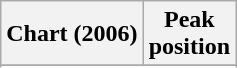<table class="wikitable sortable plainrowheaders" style="text-align:center">
<tr>
<th scope="col">Chart (2006)</th>
<th scope="col">Peak<br> position</th>
</tr>
<tr>
</tr>
<tr>
</tr>
</table>
